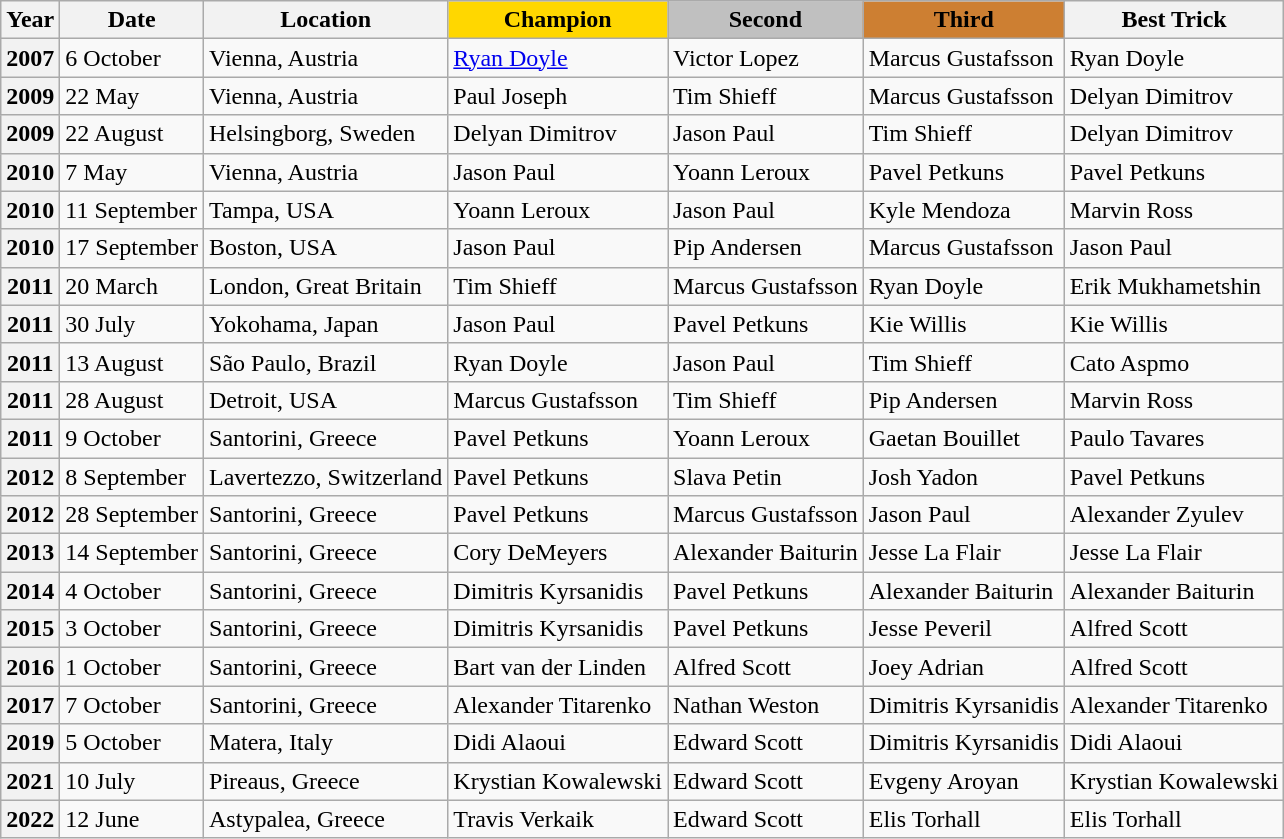<table class="wikitable">
<tr>
<th>Year</th>
<th>Date</th>
<th>Location</th>
<th style="background:#FFD700">Champion</th>
<th style="background:#C0C0C0">Second</th>
<th style="background:#CD7F32">Third</th>
<th>Best Trick</th>
</tr>
<tr>
<th>2007</th>
<td>6 October</td>
<td> Vienna, Austria</td>
<td> <a href='#'>Ryan Doyle</a></td>
<td> Victor Lopez</td>
<td> Marcus Gustafsson</td>
<td> Ryan Doyle</td>
</tr>
<tr>
<th>2009</th>
<td>22 May</td>
<td> Vienna, Austria</td>
<td> Paul Joseph</td>
<td> Tim Shieff</td>
<td> Marcus Gustafsson</td>
<td> Delyan Dimitrov</td>
</tr>
<tr>
<th>2009</th>
<td>22 August</td>
<td> Helsingborg, Sweden</td>
<td> Delyan Dimitrov</td>
<td> Jason Paul</td>
<td> Tim Shieff</td>
<td> Delyan Dimitrov</td>
</tr>
<tr>
<th>2010</th>
<td>7 May</td>
<td> Vienna, Austria</td>
<td> Jason Paul</td>
<td> Yoann Leroux</td>
<td> Pavel Petkuns</td>
<td> Pavel Petkuns</td>
</tr>
<tr>
<th>2010</th>
<td>11 September</td>
<td> Tampa, USA</td>
<td> Yoann Leroux</td>
<td> Jason Paul</td>
<td> Kyle Mendoza</td>
<td> Marvin Ross</td>
</tr>
<tr>
<th>2010</th>
<td>17 September</td>
<td> Boston, USA</td>
<td> Jason Paul</td>
<td> Pip Andersen</td>
<td> Marcus Gustafsson</td>
<td> Jason Paul</td>
</tr>
<tr>
<th>2011</th>
<td>20 March</td>
<td> London, Great Britain</td>
<td> Tim Shieff</td>
<td> Marcus Gustafsson</td>
<td> Ryan Doyle</td>
<td> Erik Mukhametshin</td>
</tr>
<tr>
<th>2011</th>
<td>30 July</td>
<td> Yokohama, Japan</td>
<td> Jason Paul</td>
<td> Pavel Petkuns</td>
<td> Kie Willis</td>
<td> Kie Willis</td>
</tr>
<tr>
<th>2011</th>
<td>13 August</td>
<td> São Paulo, Brazil</td>
<td> Ryan Doyle</td>
<td> Jason Paul</td>
<td> Tim Shieff</td>
<td> Cato Aspmo</td>
</tr>
<tr>
<th>2011</th>
<td>28 August</td>
<td> Detroit, USA</td>
<td> Marcus Gustafsson</td>
<td> Tim Shieff</td>
<td> Pip Andersen</td>
<td> Marvin Ross</td>
</tr>
<tr>
<th>2011</th>
<td>9 October</td>
<td> Santorini, Greece</td>
<td> Pavel Petkuns</td>
<td> Yoann Leroux</td>
<td> Gaetan Bouillet</td>
<td> Paulo Tavares</td>
</tr>
<tr>
<th>2012</th>
<td>8 September</td>
<td> Lavertezzo, Switzerland</td>
<td> Pavel Petkuns</td>
<td> Slava Petin</td>
<td> Josh Yadon</td>
<td> Pavel Petkuns</td>
</tr>
<tr>
<th>2012</th>
<td>28 September</td>
<td> Santorini, Greece</td>
<td> Pavel Petkuns</td>
<td> Marcus Gustafsson</td>
<td> Jason Paul</td>
<td> Alexander Zyulev</td>
</tr>
<tr>
<th>2013</th>
<td>14 September</td>
<td> Santorini, Greece</td>
<td> Cory DeMeyers</td>
<td> Alexander Baiturin</td>
<td> Jesse La Flair</td>
<td> Jesse La Flair</td>
</tr>
<tr>
<th>2014</th>
<td>4 October</td>
<td> Santorini, Greece</td>
<td> Dimitris Kyrsanidis</td>
<td> Pavel Petkuns</td>
<td> Alexander Baiturin</td>
<td> Alexander Baiturin</td>
</tr>
<tr>
<th>2015</th>
<td>3 October</td>
<td> Santorini, Greece</td>
<td> Dimitris Kyrsanidis</td>
<td> Pavel Petkuns</td>
<td> Jesse Peveril</td>
<td> Alfred Scott</td>
</tr>
<tr>
<th>2016</th>
<td>1 October</td>
<td> Santorini, Greece</td>
<td> Bart van der Linden</td>
<td> Alfred Scott</td>
<td> Joey Adrian</td>
<td> Alfred Scott</td>
</tr>
<tr>
<th>2017</th>
<td>7 October</td>
<td> Santorini, Greece</td>
<td> Alexander Titarenko</td>
<td> Nathan Weston</td>
<td> Dimitris Kyrsanidis</td>
<td> Alexander Titarenko</td>
</tr>
<tr>
<th>2019</th>
<td>5 October</td>
<td> Matera, Italy</td>
<td> Didi Alaoui</td>
<td> Edward Scott</td>
<td> Dimitris Kyrsanidis</td>
<td> Didi Alaoui</td>
</tr>
<tr>
<th>2021</th>
<td>10 July</td>
<td> Pireaus, Greece</td>
<td> Krystian Kowalewski</td>
<td> Edward Scott</td>
<td> Evgeny Aroyan</td>
<td> Krystian Kowalewski</td>
</tr>
<tr>
<th>2022</th>
<td>12 June</td>
<td> Astypalea, Greece</td>
<td> Travis Verkaik</td>
<td> Edward Scott</td>
<td> Elis Torhall</td>
<td> Elis Torhall</td>
</tr>
</table>
